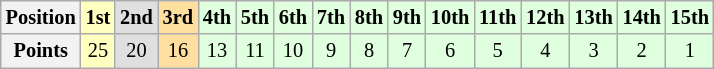<table class="wikitable" style="font-size: 85%;">
<tr>
<th>Position</th>
<td align="center" style="background-color:#ffffbf"><strong>1st</strong></td>
<td align="center" style="background-color:#dfdfdf"><strong>2nd</strong></td>
<td align="center" style="background-color:#ffdf9f"><strong>3rd</strong></td>
<td align="center" style="background-color:#dfffdf"><strong>4th</strong></td>
<td align="center" style="background-color:#dfffdf"><strong>5th</strong></td>
<td align="center" style="background-color:#dfffdf"><strong>6th</strong></td>
<td align="center" style="background-color:#dfffdf"><strong>7th</strong></td>
<td align="center" style="background-color:#dfffdf"><strong>8th</strong></td>
<td align="center" style="background-color:#dfffdf"><strong>9th</strong></td>
<td align="center" style="background-color:#dfffdf"><strong>10th</strong></td>
<td align="center" style="background-color:#dfffdf"><strong>11th</strong></td>
<td align="center" style="background-color:#dfffdf"><strong>12th</strong></td>
<td align="center" style="background-color:#dfffdf"><strong>13th</strong></td>
<td align="center" style="background-color:#dfffdf"><strong>14th</strong></td>
<td align="center" style="background-color:#dfffdf"><strong>15th</strong></td>
</tr>
<tr>
<th>Points</th>
<td align="center" style="background:#ffffbf">25</td>
<td align="center" style="background:#dfdfdf">20</td>
<td align="center" style="background:#ffdf9f">16</td>
<td align="center" style="background:#dfffdf">13</td>
<td align="center" style="background:#dfffdf">11</td>
<td align="center" style="background:#dfffdf">10</td>
<td align="center" style="background:#dfffdf">9</td>
<td align="center" style="background:#dfffdf">8</td>
<td align="center" style="background:#dfffdf">7</td>
<td align="center" style="background:#dfffdf">6</td>
<td align="center" style="background:#dfffdf">5</td>
<td align="center" style="background:#dfffdf">4</td>
<td align="center" style="background:#dfffdf">3</td>
<td align="center" style="background:#dfffdf">2</td>
<td align="center" style="background:#dfffdf">1</td>
</tr>
</table>
